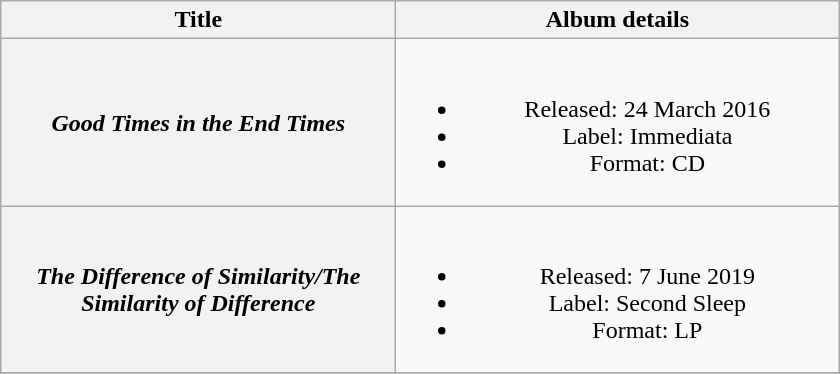<table class="wikitable plainrowheaders" style="text-align:center;">
<tr>
<th scope="col" style="width:16em;">Title</th>
<th scope="col" style="width:18em;">Album details</th>
</tr>
<tr>
<th scope="row"><em>Good Times in the End Times</em></th>
<td><br><ul><li>Released: 24 March 2016</li><li>Label: Immediata </li><li>Format: CD</li></ul></td>
</tr>
<tr>
<th scope="row"><em>The Difference of Similarity/The Similarity of Difference </em></th>
<td><br><ul><li>Released: 7 June 2019</li><li>Label: Second Sleep </li><li>Format: LP</li></ul></td>
</tr>
<tr>
</tr>
</table>
